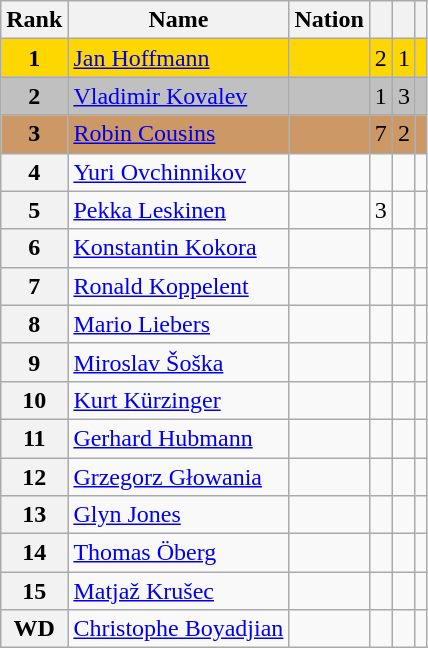<table class="wikitable">
<tr>
<th>Rank</th>
<th>Name</th>
<th>Nation</th>
<th></th>
<th></th>
<th></th>
</tr>
<tr bgcolor="gold">
<td align="center"><strong>1</strong></td>
<td><a href='#'>Jan Hoffmann</a></td>
<td></td>
<td>2</td>
<td>1</td>
<td></td>
</tr>
<tr bgcolor="silver">
<td align="center"><strong>2</strong></td>
<td><a href='#'>Vladimir Kovalev</a></td>
<td></td>
<td>1</td>
<td>3</td>
<td></td>
</tr>
<tr bgcolor="cc9966">
<td align="center"><strong>3</strong></td>
<td><a href='#'>Robin Cousins</a></td>
<td></td>
<td>7</td>
<td>2</td>
<td></td>
</tr>
<tr>
<th>4</th>
<td><a href='#'>Yuri Ovchinnikov</a></td>
<td></td>
<td></td>
<td></td>
<td></td>
</tr>
<tr>
<th>5</th>
<td><a href='#'>Pekka Leskinen</a></td>
<td></td>
<td>3</td>
<td></td>
<td></td>
</tr>
<tr>
<th>6</th>
<td><a href='#'>Konstantin Kokora</a></td>
<td></td>
<td></td>
<td></td>
<td></td>
</tr>
<tr>
<th>7</th>
<td><a href='#'>Ronald Koppelent</a></td>
<td></td>
<td></td>
<td></td>
<td></td>
</tr>
<tr>
<th>8</th>
<td><a href='#'>Mario Liebers</a></td>
<td></td>
<td></td>
<td></td>
<td></td>
</tr>
<tr>
<th>9</th>
<td><a href='#'>Miroslav Šoška</a></td>
<td></td>
<td></td>
<td></td>
<td></td>
</tr>
<tr>
<th>10</th>
<td><a href='#'>Kurt Kürzinger</a></td>
<td></td>
<td></td>
<td></td>
<td></td>
</tr>
<tr>
<th>11</th>
<td><a href='#'>Gerhard Hubmann</a></td>
<td></td>
<td></td>
<td></td>
<td></td>
</tr>
<tr>
<th>12</th>
<td><a href='#'>Grzegorz Głowania</a></td>
<td></td>
<td></td>
<td></td>
<td></td>
</tr>
<tr>
<th>13</th>
<td><a href='#'>Glyn Jones</a></td>
<td></td>
<td></td>
<td></td>
<td></td>
</tr>
<tr>
<th>14</th>
<td><a href='#'>Thomas Öberg</a></td>
<td></td>
<td></td>
<td></td>
<td></td>
</tr>
<tr>
<th>15</th>
<td><a href='#'>Matjaž Krušec</a></td>
<td></td>
<td></td>
<td></td>
<td></td>
</tr>
<tr>
<th>WD</th>
<td><a href='#'>Christophe Boyadjian</a></td>
<td></td>
<td></td>
<td></td>
<td></td>
</tr>
</table>
